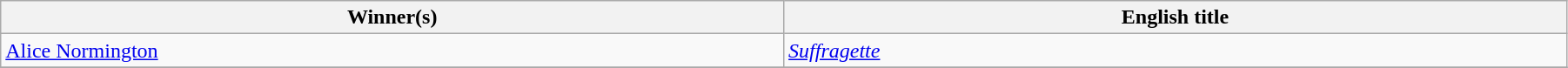<table class="wikitable" width="95%" cellpadding="5">
<tr>
<th width="18%">Winner(s)</th>
<th width="18%">English title</th>
</tr>
<tr>
<td> <a href='#'>Alice Normington</a></td>
<td><em><a href='#'>Suffragette</a></em></td>
</tr>
<tr>
</tr>
</table>
